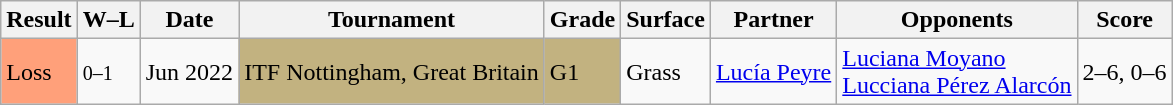<table class="sortable wikitable">
<tr>
<th>Result</th>
<th class="unsortable">W–L</th>
<th>Date</th>
<th>Tournament</th>
<th>Grade</th>
<th>Surface</th>
<th>Partner</th>
<th>Opponents</th>
<th class="unsortable">Score</th>
</tr>
<tr>
<td style="background:#ffa07a;">Loss</td>
<td><small>0–1</small></td>
<td>Jun 2022</td>
<td bgcolor="#C2B280">ITF Nottingham, Great Britain</td>
<td bgcolor="#C2B280">G1</td>
<td>Grass</td>
<td> <a href='#'>Lucía Peyre</a></td>
<td> <a href='#'>Luciana Moyano</a> <br>  <a href='#'>Lucciana Pérez Alarcón</a></td>
<td>2–6, 0–6</td>
</tr>
</table>
